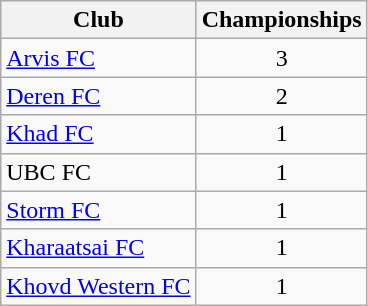<table class="wikitable sortable">
<tr style="background:beige;">
<th>Club</th>
<th>Championships</th>
</tr>
<tr>
<td><a href='#'>Arvis FC</a></td>
<td align=center>3</td>
</tr>
<tr>
<td><a href='#'>Deren FC</a></td>
<td align=center>2</td>
</tr>
<tr>
<td><a href='#'>Khad FC</a></td>
<td align=center>1</td>
</tr>
<tr>
<td>UBC FC</td>
<td align=center>1</td>
</tr>
<tr>
<td><a href='#'>Storm FC</a></td>
<td align=center>1</td>
</tr>
<tr>
<td><a href='#'>Kharaatsai FC</a></td>
<td align=center>1</td>
</tr>
<tr>
<td><a href='#'>Khovd Western FC</a></td>
<td align=center>1</td>
</tr>
</table>
